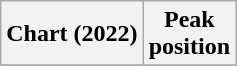<table class="wikitable plainrowheaders" style="text-align:center">
<tr>
<th scope="col">Chart (2022)</th>
<th scope="col">Peak<br>position</th>
</tr>
<tr>
</tr>
</table>
